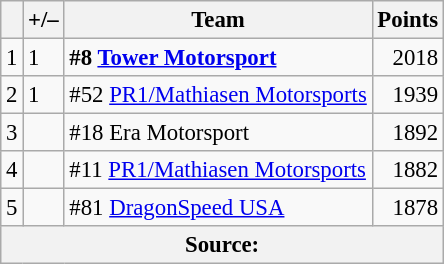<table class="wikitable" style="font-size: 95%;">
<tr>
<th scope="col"></th>
<th scope="col">+/–</th>
<th scope="col">Team</th>
<th scope="col">Points</th>
</tr>
<tr>
<td align=center>1</td>
<td align="left"> 1</td>
<td><strong> #8 <a href='#'>Tower Motorsport</a></strong></td>
<td align=right>2018</td>
</tr>
<tr>
<td align=center>2</td>
<td align="left"> 1</td>
<td> #52 <a href='#'>PR1/Mathiasen Motorsports</a></td>
<td align=right>1939</td>
</tr>
<tr>
<td align=center>3</td>
<td align="left"></td>
<td> #18 Era Motorsport</td>
<td align=right>1892</td>
</tr>
<tr>
<td align=center>4</td>
<td align="left"></td>
<td> #11 <a href='#'>PR1/Mathiasen Motorsports</a></td>
<td align=right>1882</td>
</tr>
<tr>
<td align=center>5</td>
<td align="left"></td>
<td> #81 <a href='#'>DragonSpeed USA</a></td>
<td align=right>1878</td>
</tr>
<tr>
<th colspan=5>Source:</th>
</tr>
</table>
